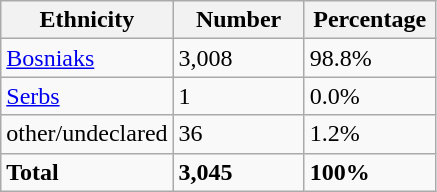<table class="wikitable">
<tr>
<th width="100px">Ethnicity</th>
<th width="80px">Number</th>
<th width="80px">Percentage</th>
</tr>
<tr>
<td><a href='#'>Bosniaks</a></td>
<td>3,008</td>
<td>98.8%</td>
</tr>
<tr>
<td><a href='#'>Serbs</a></td>
<td>1</td>
<td>0.0%</td>
</tr>
<tr>
<td>other/undeclared</td>
<td>36</td>
<td>1.2%</td>
</tr>
<tr>
<td><strong>Total</strong></td>
<td><strong>3,045</strong></td>
<td><strong>100%</strong></td>
</tr>
</table>
